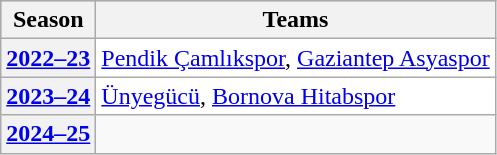<table class="wikitable">
<tr style="background-color:#ABCDEF">
<th>Season</th>
<th>Teams</th>
</tr>
<tr align="left" valign="top" bgcolor="#ffffff">
<th><a href='#'>2022–23</a></th>
<td><a href='#'>Pendik Çamlıkspor</a>, <a href='#'>Gaziantep Asyaspor</a></td>
</tr>
<tr align="left" valign="top" bgcolor="#ffffff">
<th><a href='#'>2023–24</a></th>
<td><a href='#'>Ünyegücü</a>, <a href='#'>Bornova Hitabspor</a></td>
</tr>
<tr align="left" valign="top" bgcolor="#ffffff">
<th><a href='#'>2024–25</a></th>
</tr>
</table>
